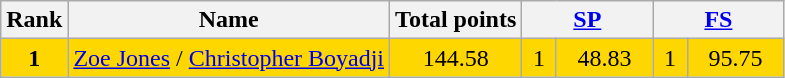<table class="wikitable sortable">
<tr>
<th>Rank</th>
<th>Name</th>
<th>Total points</th>
<th colspan="2" width="80px"><a href='#'>SP</a></th>
<th colspan="2" width="80px"><a href='#'>FS</a></th>
</tr>
<tr bgcolor="gold">
<td align="center"><strong>1</strong></td>
<td><a href='#'>Zoe Jones</a> / <a href='#'>Christopher Boyadji</a></td>
<td align="center">144.58</td>
<td align="center">1</td>
<td align="center">48.83</td>
<td align="center">1</td>
<td align="center">95.75</td>
</tr>
</table>
